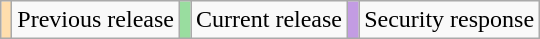<table class="wikitable">
<tr>
<td style="background:#FFDEAD"></td>
<td>Previous release</td>
<td style="background:#99DD9F"></td>
<td>Current release</td>
<td style="background:#C39CE3"></td>
<td>Security response</td>
</tr>
</table>
